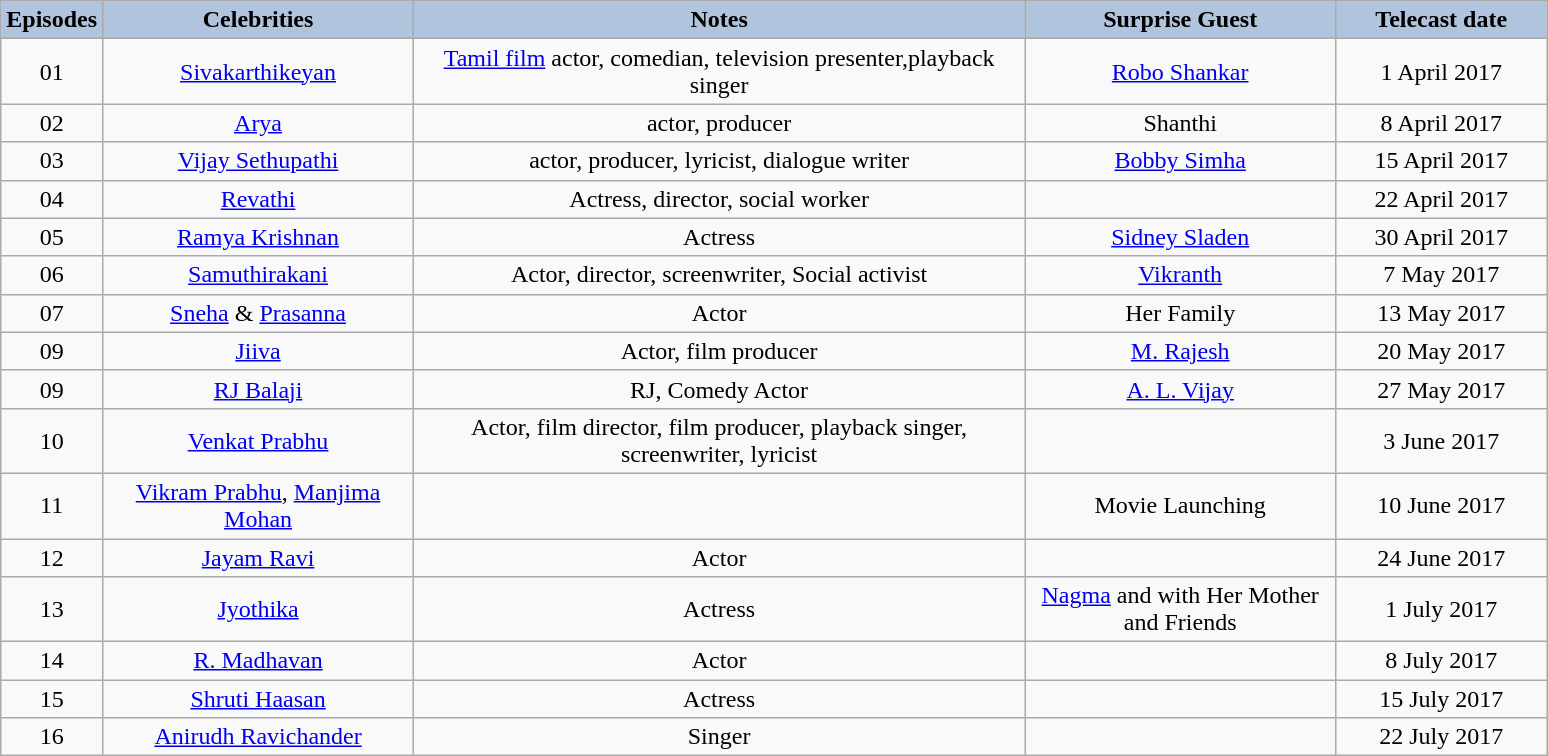<table class="wikitable" style="text-align:center;">
<tr>
<th style="width:20pt; background:LightSteelBlue;">Episodes</th>
<th style="width:150pt; background:LightSteelBlue;">Celebrities</th>
<th style="width:300pt; background:LightSteelBlue;">Notes</th>
<th style="width:150pt; background:LightSteelBlue;">Surprise Guest</th>
<th style="width:100pt; background:LightSteelBlue;">Telecast date</th>
</tr>
<tr>
<td>01</td>
<td><a href='#'>Sivakarthikeyan</a></td>
<td><a href='#'>Tamil film</a> actor, comedian, television presenter,playback singer</td>
<td><a href='#'>Robo Shankar</a></td>
<td>1 April 2017</td>
</tr>
<tr>
<td>02</td>
<td><a href='#'>Arya</a></td>
<td>actor, producer</td>
<td>Shanthi</td>
<td>8 April 2017</td>
</tr>
<tr>
<td>03</td>
<td><a href='#'>Vijay Sethupathi</a></td>
<td>actor, producer, lyricist, dialogue writer</td>
<td><a href='#'>Bobby Simha</a></td>
<td>15 April 2017</td>
</tr>
<tr>
<td>04</td>
<td><a href='#'>Revathi</a></td>
<td>Actress, director, social worker</td>
<td></td>
<td>22 April 2017</td>
</tr>
<tr>
<td>05</td>
<td><a href='#'>Ramya Krishnan</a></td>
<td>Actress</td>
<td><a href='#'>Sidney Sladen</a></td>
<td>30 April 2017</td>
</tr>
<tr>
<td>06</td>
<td><a href='#'>Samuthirakani</a></td>
<td>Actor, director, screenwriter, Social activist</td>
<td><a href='#'>Vikranth</a></td>
<td>7 May 2017</td>
</tr>
<tr>
<td>07</td>
<td><a href='#'>Sneha</a> & <a href='#'>Prasanna</a></td>
<td>Actor</td>
<td>Her Family</td>
<td>13 May 2017</td>
</tr>
<tr>
<td>09</td>
<td><a href='#'>Jiiva</a></td>
<td>Actor, film producer</td>
<td><a href='#'>M. Rajesh</a></td>
<td>20 May 2017</td>
</tr>
<tr>
<td>09</td>
<td><a href='#'>RJ Balaji</a></td>
<td>RJ, Comedy Actor</td>
<td><a href='#'>A. L. Vijay</a></td>
<td>27 May 2017</td>
</tr>
<tr>
<td>10</td>
<td><a href='#'>Venkat Prabhu</a></td>
<td>Actor, film director, film producer, playback singer, screenwriter, lyricist</td>
<td></td>
<td>3 June 2017</td>
</tr>
<tr>
<td>11</td>
<td><a href='#'>Vikram Prabhu</a>, <a href='#'>Manjima Mohan</a></td>
<td></td>
<td>Movie Launching</td>
<td>10 June 2017</td>
</tr>
<tr>
<td>12</td>
<td><a href='#'>Jayam Ravi</a></td>
<td>Actor</td>
<td></td>
<td>24 June 2017</td>
</tr>
<tr>
<td>13</td>
<td><a href='#'>Jyothika</a></td>
<td>Actress</td>
<td><a href='#'>Nagma</a> and with Her Mother and Friends</td>
<td>1 July 2017</td>
</tr>
<tr>
<td>14</td>
<td><a href='#'>R. Madhavan</a></td>
<td>Actor</td>
<td></td>
<td>8 July 2017</td>
</tr>
<tr>
<td>15</td>
<td><a href='#'>Shruti Haasan</a></td>
<td>Actress</td>
<td></td>
<td>15 July 2017</td>
</tr>
<tr>
<td>16</td>
<td><a href='#'>Anirudh Ravichander</a></td>
<td>Singer</td>
<td></td>
<td>22 July 2017</td>
</tr>
</table>
